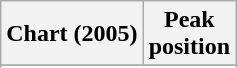<table class="wikitable plainrowheaders sortable" style="text-align:center;">
<tr>
<th scope="col">Chart (2005)</th>
<th scope="col">Peak<br>position</th>
</tr>
<tr>
</tr>
<tr>
</tr>
</table>
